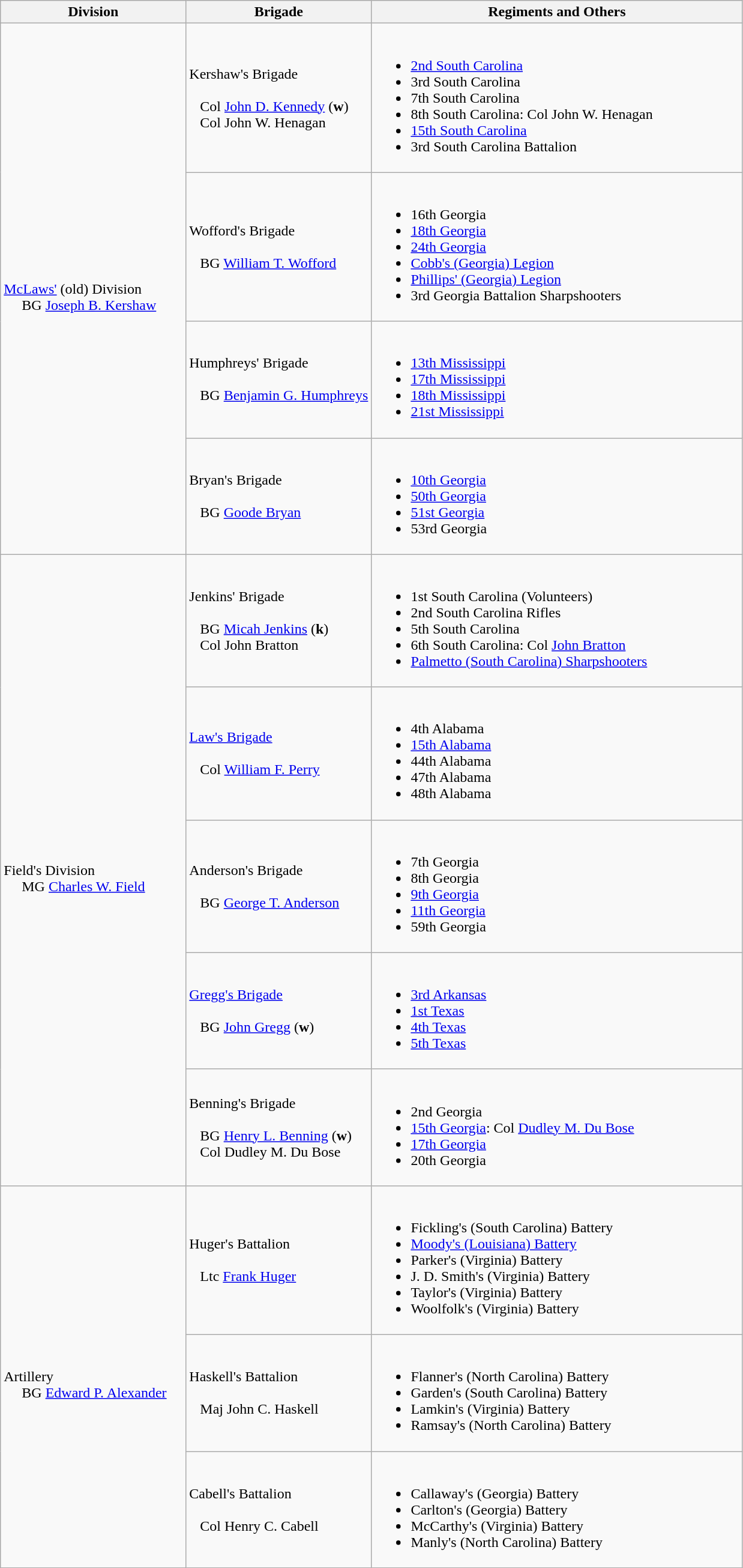<table class="wikitable">
<tr>
<th width=25%>Division</th>
<th width=25%>Brigade</th>
<th>Regiments and Others</th>
</tr>
<tr>
<td rowspan=4><br><a href='#'>McLaws'</a> (old) Division
<br>    
BG <a href='#'>Joseph B. Kershaw</a></td>
<td>Kershaw's Brigade<br><br>  
Col <a href='#'>John D. Kennedy</a> (<strong>w</strong>)
<br>  
Col John W. Henagan</td>
<td><br><ul><li><a href='#'>2nd South Carolina</a></li><li>3rd South Carolina</li><li>7th South Carolina</li><li>8th South Carolina: Col John W. Henagan</li><li><a href='#'>15th South Carolina</a></li><li>3rd South Carolina Battalion</li></ul></td>
</tr>
<tr>
<td>Wofford's Brigade<br><br>  
BG <a href='#'>William T. Wofford</a></td>
<td><br><ul><li>16th Georgia</li><li><a href='#'>18th Georgia</a></li><li><a href='#'>24th Georgia</a></li><li><a href='#'>Cobb's (Georgia) Legion</a></li><li><a href='#'>Phillips' (Georgia) Legion</a></li><li>3rd Georgia Battalion Sharpshooters</li></ul></td>
</tr>
<tr>
<td>Humphreys' Brigade<br><br>  
BG <a href='#'>Benjamin G. Humphreys</a></td>
<td><br><ul><li><a href='#'>13th Mississippi</a></li><li><a href='#'>17th Mississippi</a></li><li><a href='#'>18th Mississippi</a></li><li><a href='#'>21st Mississippi</a></li></ul></td>
</tr>
<tr>
<td>Bryan's Brigade<br><br>  
BG <a href='#'>Goode Bryan</a></td>
<td><br><ul><li><a href='#'>10th Georgia</a></li><li><a href='#'>50th Georgia</a></li><li><a href='#'>51st Georgia</a></li><li>53rd Georgia</li></ul></td>
</tr>
<tr>
<td rowspan=5><br>Field's Division
<br>    
MG <a href='#'>Charles W. Field</a></td>
<td>Jenkins' Brigade<br><br>  
BG <a href='#'>Micah Jenkins</a> (<strong>k</strong>)
<br>  
Col John Bratton</td>
<td><br><ul><li>1st South Carolina (Volunteers)</li><li>2nd South Carolina Rifles</li><li>5th South Carolina</li><li>6th South Carolina: Col <a href='#'>John Bratton</a></li><li><a href='#'>Palmetto (South Carolina) Sharpshooters</a></li></ul></td>
</tr>
<tr>
<td><a href='#'>Law's Brigade</a><br><br>  
Col <a href='#'>William F. Perry</a></td>
<td><br><ul><li>4th Alabama</li><li><a href='#'>15th Alabama</a></li><li>44th Alabama</li><li>47th Alabama</li><li>48th Alabama</li></ul></td>
</tr>
<tr>
<td>Anderson's Brigade<br><br>  
BG <a href='#'>George T. Anderson</a></td>
<td><br><ul><li>7th Georgia</li><li>8th Georgia</li><li><a href='#'>9th Georgia</a></li><li><a href='#'>11th Georgia</a></li><li>59th Georgia</li></ul></td>
</tr>
<tr>
<td><a href='#'>Gregg's Brigade</a><br><br>  
BG <a href='#'>John Gregg</a> (<strong>w</strong>)</td>
<td><br><ul><li><a href='#'>3rd Arkansas</a></li><li><a href='#'>1st Texas</a></li><li><a href='#'>4th Texas</a></li><li><a href='#'>5th Texas</a></li></ul></td>
</tr>
<tr>
<td>Benning's Brigade<br><br>  
BG <a href='#'>Henry L. Benning</a> (<strong>w</strong>)
<br>  
Col Dudley M. Du Bose</td>
<td><br><ul><li>2nd Georgia</li><li><a href='#'>15th Georgia</a>: Col <a href='#'>Dudley M. Du Bose</a></li><li><a href='#'>17th Georgia</a></li><li>20th Georgia</li></ul></td>
</tr>
<tr>
<td rowspan=3><br>Artillery
<br>    
BG <a href='#'>Edward P. Alexander</a></td>
<td>Huger's Battalion<br><br>  
Ltc <a href='#'>Frank Huger</a></td>
<td><br><ul><li>Fickling's (South Carolina) Battery</li><li><a href='#'>Moody's (Louisiana) Battery</a></li><li>Parker's (Virginia) Battery</li><li>J. D. Smith's (Virginia) Battery</li><li>Taylor's (Virginia) Battery</li><li>Woolfolk's (Virginia) Battery</li></ul></td>
</tr>
<tr>
<td>Haskell's Battalion<br><br>  
Maj John C. Haskell</td>
<td><br><ul><li>Flanner's (North Carolina) Battery</li><li>Garden's (South Carolina) Battery</li><li>Lamkin's (Virginia) Battery</li><li>Ramsay's (North Carolina) Battery</li></ul></td>
</tr>
<tr>
<td>Cabell's Battalion<br><br>  
Col Henry C. Cabell</td>
<td><br><ul><li>Callaway's (Georgia) Battery</li><li>Carlton's (Georgia) Battery</li><li>McCarthy's (Virginia) Battery</li><li>Manly's (North Carolina) Battery</li></ul></td>
</tr>
</table>
